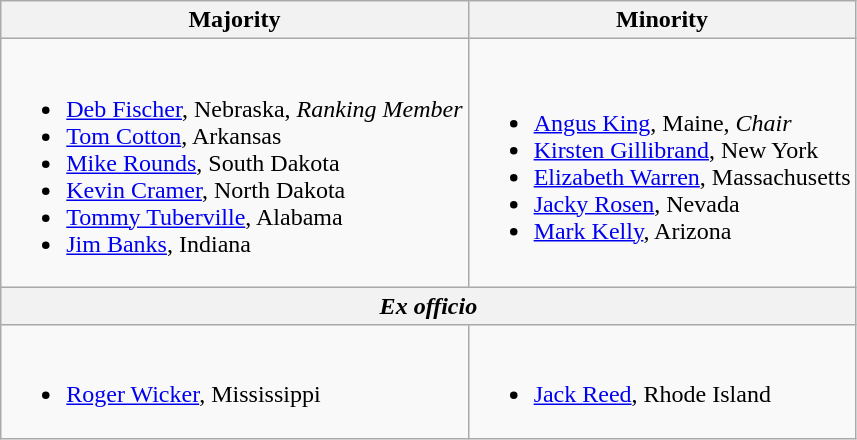<table class=wikitable>
<tr>
<th>Majority</th>
<th>Minority</th>
</tr>
<tr>
<td><br><ul><li><a href='#'>Deb Fischer</a>, Nebraska, <em>Ranking Member</em></li><li><a href='#'>Tom Cotton</a>, Arkansas</li><li><a href='#'>Mike Rounds</a>, South Dakota</li><li><a href='#'>Kevin Cramer</a>, North Dakota</li><li><a href='#'>Tommy Tuberville</a>, Alabama</li><li><a href='#'>Jim Banks</a>, Indiana</li></ul></td>
<td><br><ul><li><span><a href='#'>Angus King</a>, Maine, <em>Chair</em></span></li><li><a href='#'>Kirsten Gillibrand</a>, New York</li><li><a href='#'>Elizabeth Warren</a>, Massachusetts</li><li><a href='#'>Jacky Rosen</a>, Nevada</li><li><a href='#'>Mark Kelly</a>, Arizona</li></ul></td>
</tr>
<tr>
<th colspan=2><em>Ex officio</em></th>
</tr>
<tr>
<td><br><ul><li><a href='#'>Roger Wicker</a>, Mississippi</li></ul></td>
<td><br><ul><li><a href='#'>Jack Reed</a>, Rhode Island</li></ul></td>
</tr>
</table>
